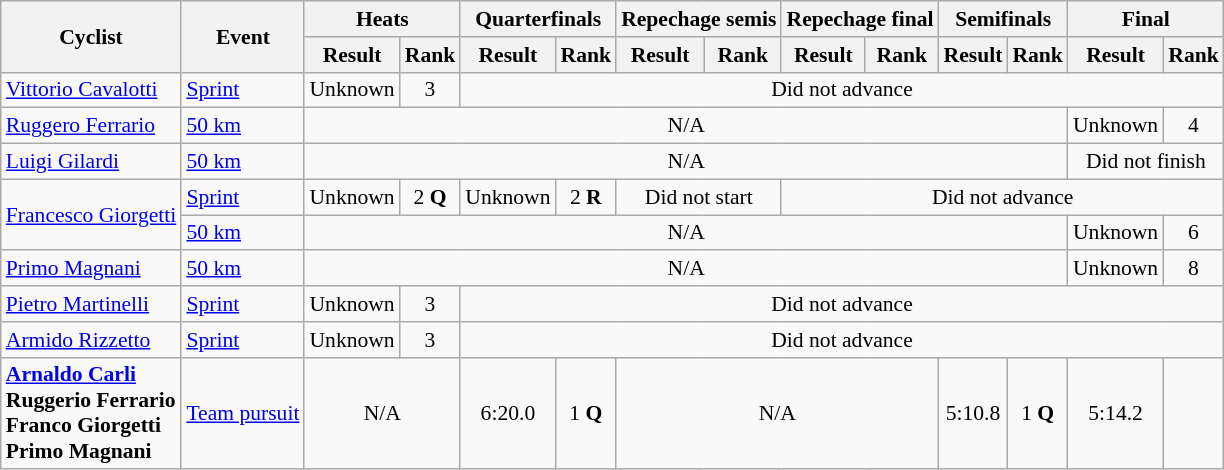<table class=wikitable style="font-size:90%">
<tr>
<th rowspan=2>Cyclist</th>
<th rowspan=2>Event</th>
<th colspan=2>Heats</th>
<th colspan=2>Quarterfinals</th>
<th colspan=2>Repechage semis</th>
<th colspan=2>Repechage final</th>
<th colspan=2>Semifinals</th>
<th colspan=2>Final</th>
</tr>
<tr>
<th>Result</th>
<th>Rank</th>
<th>Result</th>
<th>Rank</th>
<th>Result</th>
<th>Rank</th>
<th>Result</th>
<th>Rank</th>
<th>Result</th>
<th>Rank</th>
<th>Result</th>
<th>Rank</th>
</tr>
<tr>
<td><a href='#'>Vittorio Cavalotti</a></td>
<td><a href='#'>Sprint</a></td>
<td align=center>Unknown</td>
<td align=center>3</td>
<td align=center colspan=10>Did not advance</td>
</tr>
<tr>
<td><a href='#'>Ruggero Ferrario</a></td>
<td><a href='#'>50 km</a></td>
<td align=center colspan=10>N/A</td>
<td align=center>Unknown</td>
<td align=center>4</td>
</tr>
<tr>
<td><a href='#'>Luigi Gilardi</a></td>
<td><a href='#'>50 km</a></td>
<td align=center colspan=10>N/A</td>
<td align=center colspan=2>Did not finish</td>
</tr>
<tr>
<td rowspan=2><a href='#'>Francesco Giorgetti</a></td>
<td><a href='#'>Sprint</a></td>
<td align=center>Unknown</td>
<td align=center>2 <strong>Q</strong></td>
<td align=center>Unknown</td>
<td align=center>2 <strong>R</strong></td>
<td align=center colspan=2>Did not start</td>
<td align=center colspan=6>Did not advance</td>
</tr>
<tr>
<td><a href='#'>50 km</a></td>
<td align=center colspan=10>N/A</td>
<td align=center>Unknown</td>
<td align=center>6</td>
</tr>
<tr>
<td><a href='#'>Primo Magnani</a></td>
<td><a href='#'>50 km</a></td>
<td align=center colspan=10>N/A</td>
<td align=center>Unknown</td>
<td align=center>8</td>
</tr>
<tr>
<td><a href='#'>Pietro Martinelli</a></td>
<td><a href='#'>Sprint</a></td>
<td align=center>Unknown</td>
<td align=center>3</td>
<td align=center colspan=10>Did not advance</td>
</tr>
<tr>
<td><a href='#'>Armido Rizzetto</a></td>
<td><a href='#'>Sprint</a></td>
<td align=center>Unknown</td>
<td align=center>3</td>
<td align=center colspan=10>Did not advance</td>
</tr>
<tr>
<td><strong><a href='#'>Arnaldo Carli</a> <br> Ruggerio Ferrario <br> Franco Giorgetti <br> Primo Magnani</strong></td>
<td><a href='#'>Team pursuit</a></td>
<td align=center colspan=2>N/A</td>
<td align=center>6:20.0</td>
<td align=center>1 <strong>Q</strong></td>
<td align=center colspan=4>N/A</td>
<td align=center>5:10.8</td>
<td align=center>1 <strong>Q</strong></td>
<td align=center>5:14.2</td>
<td align=center></td>
</tr>
</table>
